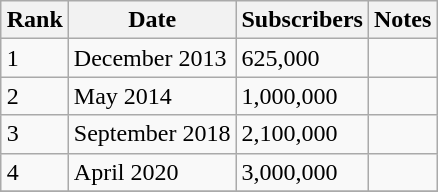<table class="wikitable sortable" style="margin: 0.5em auto">
<tr>
<th>Rank</th>
<th>Date</th>
<th>Subscribers</th>
<th>Notes</th>
</tr>
<tr>
<td>1</td>
<td>December 2013</td>
<td>625,000</td>
<td></td>
</tr>
<tr>
<td>2</td>
<td>May 2014</td>
<td>1,000,000</td>
<td></td>
</tr>
<tr>
<td>3</td>
<td>September 2018</td>
<td>2,100,000</td>
<td></td>
</tr>
<tr>
<td>4</td>
<td>April 2020</td>
<td>3,000,000</td>
<td></td>
</tr>
<tr>
</tr>
</table>
